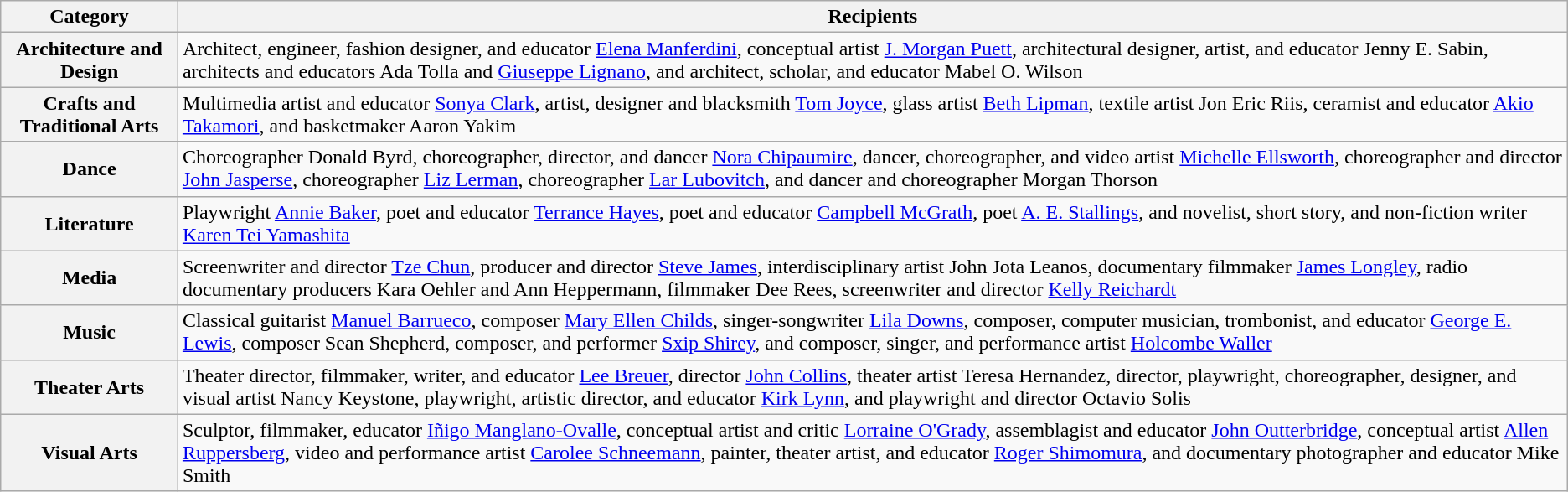<table class=wikitable>
<tr>
<th>Category</th>
<th>Recipients</th>
</tr>
<tr>
<th>Architecture and Design</th>
<td>Architect, engineer, fashion designer, and educator <a href='#'>Elena Manferdini</a>, conceptual artist <a href='#'>J. Morgan Puett</a>, architectural designer, artist, and educator Jenny E. Sabin, architects and educators Ada Tolla and <a href='#'>Giuseppe Lignano</a>, and architect, scholar, and educator Mabel O. Wilson</td>
</tr>
<tr>
<th>Crafts and Traditional Arts</th>
<td>Multimedia artist and educator <a href='#'>Sonya Clark</a>, artist, designer and blacksmith <a href='#'>Tom Joyce</a>, glass artist <a href='#'>Beth Lipman</a>, textile artist Jon Eric Riis, ceramist and educator <a href='#'>Akio Takamori</a>, and basketmaker Aaron Yakim</td>
</tr>
<tr>
<th>Dance</th>
<td>Choreographer Donald Byrd, choreographer, director, and dancer <a href='#'>Nora Chipaumire</a>, dancer, choreographer, and video artist <a href='#'>Michelle Ellsworth</a>, choreographer and director <a href='#'>John Jasperse</a>, choreographer <a href='#'>Liz Lerman</a>, choreographer <a href='#'>Lar Lubovitch</a>, and dancer and choreographer Morgan Thorson</td>
</tr>
<tr>
<th>Literature</th>
<td>Playwright <a href='#'>Annie Baker</a>, poet and educator <a href='#'>Terrance Hayes</a>, poet and educator <a href='#'>Campbell McGrath</a>, poet <a href='#'>A. E. Stallings</a>, and novelist, short story, and non-fiction writer <a href='#'>Karen Tei Yamashita</a></td>
</tr>
<tr>
<th>Media</th>
<td>Screenwriter and director <a href='#'>Tze Chun</a>, producer and director <a href='#'>Steve James</a>, interdisciplinary artist John Jota Leanos, documentary filmmaker <a href='#'>James Longley</a>, radio documentary producers Kara Oehler and Ann Heppermann, filmmaker Dee Rees, screenwriter and director <a href='#'>Kelly Reichardt</a></td>
</tr>
<tr>
<th>Music</th>
<td>Classical guitarist <a href='#'>Manuel Barrueco</a>, composer <a href='#'>Mary Ellen Childs</a>, singer-songwriter <a href='#'>Lila Downs</a>, composer, computer musician, trombonist, and educator <a href='#'>George E. Lewis</a>, composer Sean Shepherd, composer, and performer <a href='#'>Sxip Shirey</a>, and composer, singer, and performance artist <a href='#'>Holcombe Waller</a></td>
</tr>
<tr>
<th>Theater Arts</th>
<td>Theater director, filmmaker, writer, and educator <a href='#'>Lee Breuer</a>, director <a href='#'>John Collins</a>, theater artist Teresa Hernandez, director, playwright, choreographer, designer, and visual artist Nancy Keystone, playwright, artistic director, and educator <a href='#'>Kirk Lynn</a>, and playwright and director Octavio Solis</td>
</tr>
<tr>
<th>Visual Arts</th>
<td>Sculptor, filmmaker, educator <a href='#'>Iñigo Manglano-Ovalle</a>, conceptual artist and critic <a href='#'>Lorraine O'Grady</a>, assemblagist and educator <a href='#'>John Outterbridge</a>, conceptual artist <a href='#'>Allen Ruppersberg</a>, video and performance artist <a href='#'>Carolee Schneemann</a>, painter, theater artist, and educator <a href='#'>Roger Shimomura</a>, and documentary photographer and educator Mike Smith</td>
</tr>
</table>
